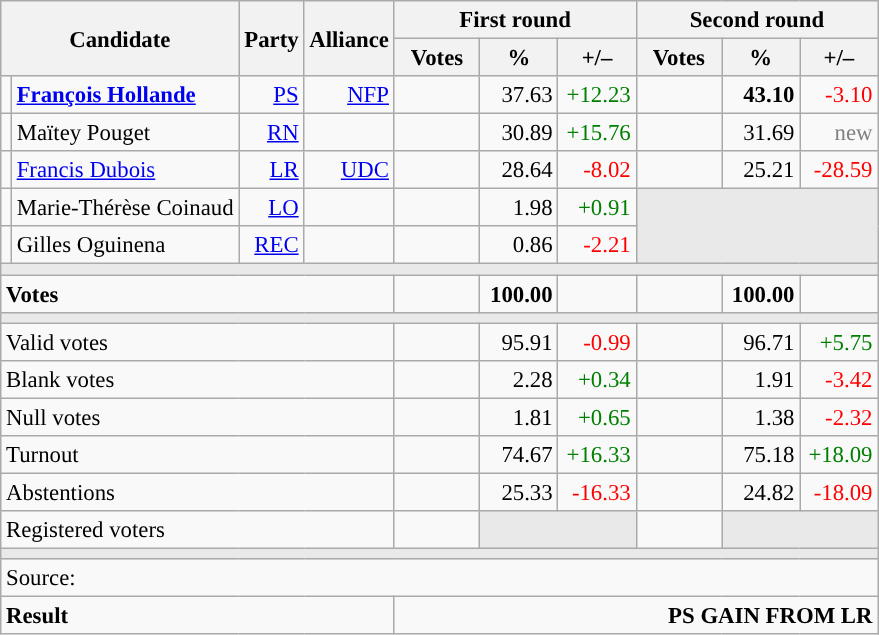<table class="wikitable" style="text-align:right;font-size:95%;">
<tr>
<th rowspan="2" colspan="2">Candidate</th>
<th colspan="1" rowspan="2">Party</th>
<th colspan="1" rowspan="2">Alliance</th>
<th colspan="3">First round</th>
<th colspan="3">Second round</th>
</tr>
<tr>
<th style="width:50px;">Votes</th>
<th style="width:45px;">%</th>
<th style="width:45px;">+/–</th>
<th style="width:50px;">Votes</th>
<th style="width:45px;">%</th>
<th style="width:45px;">+/–</th>
</tr>
<tr>
<td style="color:inherit;background:"></td>
<td style="text-align:left;"><strong><a href='#'>François Hollande</a></strong></td>
<td><a href='#'>PS</a></td>
<td><a href='#'>NFP</a></td>
<td></td>
<td>37.63</td>
<td style="color:green;">+12.23</td>
<td><strong></strong></td>
<td><strong>43.10</strong></td>
<td style="color:red;">-3.10</td>
</tr>
<tr>
<td style="color:inherit;background:"></td>
<td style="text-align:left;">Maïtey Pouget</td>
<td><a href='#'>RN</a></td>
<td></td>
<td></td>
<td>30.89</td>
<td style="color:green;">+15.76</td>
<td></td>
<td>31.69</td>
<td style="color:grey;">new</td>
</tr>
<tr>
<td style="color:inherit;background:"></td>
<td style="text-align:left;"><a href='#'>Francis Dubois</a></td>
<td><a href='#'>LR</a></td>
<td><a href='#'>UDC</a></td>
<td></td>
<td>28.64</td>
<td style="color:red;">-8.02</td>
<td></td>
<td>25.21</td>
<td style="color:red;">-28.59</td>
</tr>
<tr>
<td style="color:inherit;background:"></td>
<td style="text-align:left;">Marie-Thérèse Coinaud</td>
<td><a href='#'>LO</a></td>
<td></td>
<td></td>
<td>1.98</td>
<td style="color:green;">+0.91</td>
<td colspan="3" rowspan="2" style="background:#E9E9E9;"></td>
</tr>
<tr>
<td style="color:inherit;background:"></td>
<td style="text-align:left;">Gilles Oguinena</td>
<td><a href='#'>REC</a></td>
<td></td>
<td></td>
<td>0.86</td>
<td style="color:red;">-2.21</td>
</tr>
<tr>
<td colspan="10" style="background:#E9E9E9;"></td>
</tr>
<tr style="font-weight:bold;">
<td colspan="4" style="text-align:left;">Votes</td>
<td></td>
<td>100.00</td>
<td></td>
<td></td>
<td>100.00</td>
<td></td>
</tr>
<tr>
<td colspan="10" style="background:#E9E9E9;"></td>
</tr>
<tr>
<td colspan="4" style="text-align:left;">Valid votes</td>
<td></td>
<td>95.91</td>
<td style="color:red;">-0.99</td>
<td></td>
<td>96.71</td>
<td style="color:green;">+5.75</td>
</tr>
<tr>
<td colspan="4" style="text-align:left;">Blank votes</td>
<td></td>
<td>2.28</td>
<td style="color:green;">+0.34</td>
<td></td>
<td>1.91</td>
<td style="color:red;">-3.42</td>
</tr>
<tr>
<td colspan="4" style="text-align:left;">Null votes</td>
<td></td>
<td>1.81</td>
<td style="color:green;">+0.65</td>
<td></td>
<td>1.38</td>
<td style="color:red;">-2.32</td>
</tr>
<tr>
<td colspan="4" style="text-align:left;">Turnout</td>
<td></td>
<td>74.67</td>
<td style="color:green;">+16.33</td>
<td></td>
<td>75.18</td>
<td style="color:green;">+18.09</td>
</tr>
<tr>
<td colspan="4" style="text-align:left;">Abstentions</td>
<td></td>
<td>25.33</td>
<td style="color:red;">-16.33</td>
<td></td>
<td>24.82</td>
<td style="color:red;">-18.09</td>
</tr>
<tr>
<td colspan="4" style="text-align:left;">Registered voters</td>
<td></td>
<td colspan="2" style="background:#E9E9E9;"></td>
<td></td>
<td colspan="2" style="background:#E9E9E9;"></td>
</tr>
<tr>
<td colspan="10" style="background:#E9E9E9;"></td>
</tr>
<tr>
<td colspan="10" style="text-align:left;">Source: </td>
</tr>
<tr style="font-weight:bold">
<td colspan="4" style="text-align:left;">Result</td>
<td colspan="6" style="background-color:">PS GAIN FROM LR</td>
</tr>
</table>
